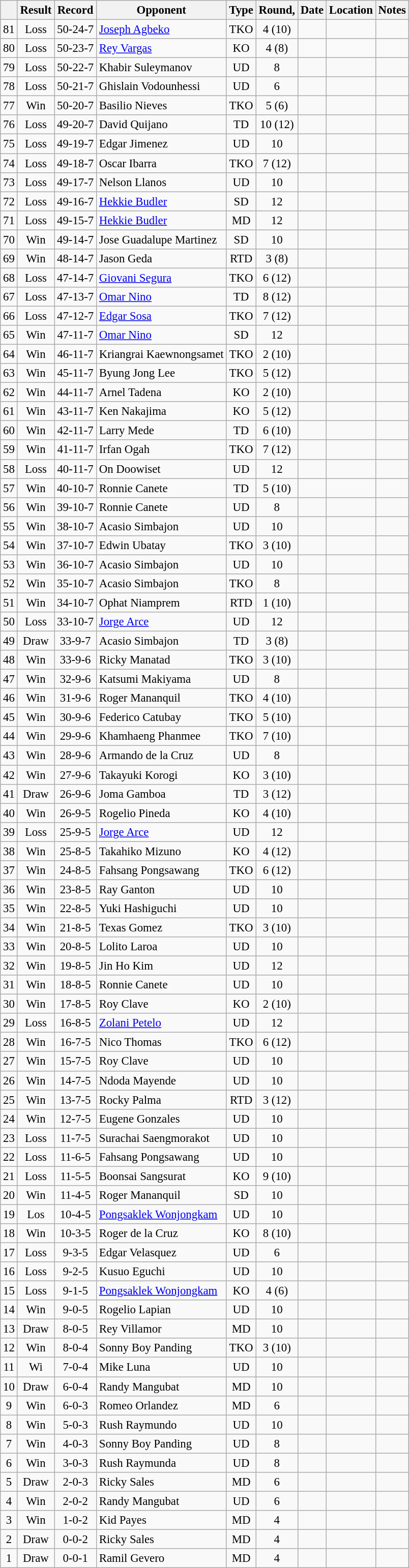<table class="wikitable" style="text-align:center; font-size:95%">
<tr>
<th></th>
<th>Result</th>
<th>Record</th>
<th>Opponent</th>
<th>Type</th>
<th>Round, </th>
<th>Date</th>
<th>Location</th>
<th>Notes</th>
</tr>
<tr>
<td>81</td>
<td>Loss</td>
<td>50-24-7</td>
<td align=left><a href='#'>Joseph Agbeko</a></td>
<td>TKO</td>
<td>4 (10) </td>
<td></td>
<td align=left></td>
<td></td>
</tr>
<tr>
<td>80</td>
<td>Loss</td>
<td>50-23-7</td>
<td align=left><a href='#'>Rey Vargas</a></td>
<td>KO</td>
<td>4 (8) </td>
<td></td>
<td align=left></td>
<td></td>
</tr>
<tr>
<td>79</td>
<td>Loss</td>
<td>50-22-7</td>
<td align=left>Khabir Suleymanov</td>
<td>UD</td>
<td>8</td>
<td></td>
<td align=left></td>
<td></td>
</tr>
<tr>
<td>78</td>
<td>Loss</td>
<td>50-21-7</td>
<td align=left>Ghislain Vodounhessi</td>
<td>UD</td>
<td>6</td>
<td></td>
<td align=left></td>
<td></td>
</tr>
<tr>
<td>77</td>
<td>Win</td>
<td>50-20-7</td>
<td align=left>Basilio Nieves</td>
<td>TKO</td>
<td>5 (6) </td>
<td></td>
<td align=left></td>
<td align=left></td>
</tr>
<tr>
<td>76</td>
<td>Loss</td>
<td>49-20-7</td>
<td align=left>David Quijano</td>
<td>TD</td>
<td>10 (12) </td>
<td></td>
<td align=left></td>
<td align=left></td>
</tr>
<tr>
<td>75</td>
<td>Loss</td>
<td>49-19-7</td>
<td align=left>Edgar Jimenez</td>
<td>UD</td>
<td>10</td>
<td></td>
<td align=left></td>
<td></td>
</tr>
<tr>
<td>74</td>
<td>Loss</td>
<td>49-18-7</td>
<td align=left>Oscar Ibarra</td>
<td>TKO</td>
<td>7 (12) </td>
<td></td>
<td align=left></td>
<td align=left></td>
</tr>
<tr>
<td>73</td>
<td>Loss</td>
<td>49-17-7</td>
<td align=left>Nelson Llanos</td>
<td>UD</td>
<td>10</td>
<td></td>
<td align=left></td>
<td></td>
</tr>
<tr>
<td>72</td>
<td>Loss</td>
<td>49-16-7</td>
<td align=left><a href='#'>Hekkie Budler</a></td>
<td>SD</td>
<td>12</td>
<td></td>
<td align=left></td>
<td align=left></td>
</tr>
<tr>
<td>71</td>
<td>Loss</td>
<td>49-15-7</td>
<td align=left><a href='#'>Hekkie Budler</a></td>
<td>MD</td>
<td>12</td>
<td></td>
<td align=left></td>
<td align=left></td>
</tr>
<tr>
<td>70</td>
<td>Win</td>
<td>49-14-7</td>
<td align=left>Jose Guadalupe Martinez</td>
<td>SD</td>
<td>10</td>
<td></td>
<td align=left></td>
<td align=left></td>
</tr>
<tr>
<td>69</td>
<td>Win</td>
<td>48-14-7</td>
<td align=left>Jason Geda</td>
<td>RTD</td>
<td>3 (8)</td>
<td></td>
<td align=left></td>
<td></td>
</tr>
<tr>
<td>68</td>
<td>Loss</td>
<td>47-14-7</td>
<td align=left><a href='#'>Giovani Segura</a></td>
<td>TKO</td>
<td>6 (12) </td>
<td></td>
<td align=left></td>
<td align=left></td>
</tr>
<tr>
<td>67</td>
<td>Loss</td>
<td>47-13-7</td>
<td align=left><a href='#'>Omar Nino</a></td>
<td>TD</td>
<td>8 (12)</td>
<td></td>
<td align=left></td>
<td align=left></td>
</tr>
<tr>
<td>66</td>
<td>Loss</td>
<td>47-12-7</td>
<td align=left><a href='#'>Edgar Sosa</a></td>
<td>TKO</td>
<td>7 (12) </td>
<td></td>
<td align=left></td>
<td align=left></td>
</tr>
<tr>
<td>65</td>
<td>Win</td>
<td>47-11-7</td>
<td align=left><a href='#'>Omar Nino</a></td>
<td>SD</td>
<td>12</td>
<td></td>
<td align=left></td>
<td align=left></td>
</tr>
<tr>
<td>64</td>
<td>Win</td>
<td>46-11-7</td>
<td align=left>Kriangrai Kaewnongsamet</td>
<td>TKO</td>
<td>2 (10) </td>
<td></td>
<td align=left></td>
<td></td>
</tr>
<tr>
<td>63</td>
<td>Win</td>
<td>45-11-7</td>
<td align=left>Byung Jong Lee</td>
<td>TKO</td>
<td>5 (12) </td>
<td></td>
<td align=left></td>
<td align=left></td>
</tr>
<tr>
<td>62</td>
<td>Win</td>
<td>44-11-7</td>
<td align=left>Arnel Tadena</td>
<td>KO</td>
<td>2 (10) </td>
<td></td>
<td align=left></td>
<td></td>
</tr>
<tr>
<td>61</td>
<td>Win</td>
<td>43-11-7</td>
<td align=left>Ken Nakajima</td>
<td>KO</td>
<td>5 (12) </td>
<td></td>
<td align=left></td>
<td align=left></td>
</tr>
<tr>
<td>60</td>
<td>Win</td>
<td>42-11-7</td>
<td align=left>Larry Mede</td>
<td>TD</td>
<td>6 (10)</td>
<td></td>
<td align=left></td>
<td align=left></td>
</tr>
<tr>
<td>59</td>
<td>Win</td>
<td>41-11-7</td>
<td align=left>Irfan Ogah</td>
<td>TKO</td>
<td>7 (12) </td>
<td></td>
<td align=left></td>
<td align=left></td>
</tr>
<tr>
<td>58</td>
<td>Loss</td>
<td>40-11-7</td>
<td align=left>On Doowiset</td>
<td>UD</td>
<td>12</td>
<td></td>
<td align=left></td>
<td align=left></td>
</tr>
<tr>
<td>57</td>
<td>Win</td>
<td>40-10-7</td>
<td align=left>Ronnie Canete</td>
<td>TD</td>
<td>5 (10) </td>
<td></td>
<td align=left></td>
<td align=left></td>
</tr>
<tr>
<td>56</td>
<td>Win</td>
<td>39-10-7</td>
<td align=left>Ronnie Canete</td>
<td>UD</td>
<td>8</td>
<td></td>
<td align=left></td>
<td></td>
</tr>
<tr>
<td>55</td>
<td>Win</td>
<td>38-10-7</td>
<td align=left>Acasio Simbajon</td>
<td>UD</td>
<td>10</td>
<td></td>
<td align=left></td>
<td></td>
</tr>
<tr>
<td>54</td>
<td>Win</td>
<td>37-10-7</td>
<td align=left>Edwin Ubatay</td>
<td>TKO</td>
<td>3 (10) </td>
<td></td>
<td align=left></td>
<td></td>
</tr>
<tr>
<td>53</td>
<td>Win</td>
<td>36-10-7</td>
<td align=left>Acasio Simbajon</td>
<td>UD</td>
<td>10</td>
<td></td>
<td align=left></td>
<td></td>
</tr>
<tr>
<td>52</td>
<td>Win</td>
<td>35-10-7</td>
<td align=left>Acasio Simbajon</td>
<td>TKO</td>
<td>8 </td>
<td></td>
<td align=left></td>
<td></td>
</tr>
<tr>
<td>51</td>
<td>Win</td>
<td>34-10-7</td>
<td align=left>Ophat Niamprem</td>
<td>RTD</td>
<td>1 (10)</td>
<td></td>
<td align=left></td>
<td></td>
</tr>
<tr>
<td>50</td>
<td>Loss</td>
<td>33-10-7</td>
<td align=left><a href='#'>Jorge Arce</a></td>
<td>UD</td>
<td>12</td>
<td></td>
<td align=left></td>
<td align=left></td>
</tr>
<tr>
<td>49</td>
<td>Draw</td>
<td>33-9-7</td>
<td align=left>Acasio Simbajon</td>
<td>TD</td>
<td>3 (8)</td>
<td></td>
<td align=left></td>
<td align=left></td>
</tr>
<tr>
<td>48</td>
<td>Win</td>
<td>33-9-6</td>
<td align=left>Ricky Manatad</td>
<td>TKO</td>
<td>3 (10) </td>
<td></td>
<td align=left></td>
<td></td>
</tr>
<tr>
<td>47</td>
<td>Win</td>
<td>32-9-6</td>
<td align=left>Katsumi Makiyama</td>
<td>UD</td>
<td>8</td>
<td></td>
<td align=left></td>
<td></td>
</tr>
<tr>
<td>46</td>
<td>Win</td>
<td>31-9-6</td>
<td align=left>Roger Mananquil</td>
<td>TKO</td>
<td>4 (10) </td>
<td></td>
<td align=left></td>
<td></td>
</tr>
<tr>
<td>45</td>
<td>Win</td>
<td>30-9-6</td>
<td align=left>Federico Catubay</td>
<td>TKO</td>
<td>5 (10) </td>
<td></td>
<td align=left></td>
<td></td>
</tr>
<tr>
<td>44</td>
<td>Win</td>
<td>29-9-6</td>
<td align=left>Khamhaeng Phanmee</td>
<td>TKO</td>
<td>7 (10) </td>
<td></td>
<td align=left></td>
<td></td>
</tr>
<tr>
<td>43</td>
<td>Win</td>
<td>28-9-6</td>
<td align=left>Armando de la Cruz</td>
<td>UD</td>
<td>8</td>
<td></td>
<td align=left></td>
<td></td>
</tr>
<tr>
<td>42</td>
<td>Win</td>
<td>27-9-6</td>
<td align=left>Takayuki Korogi</td>
<td>KO</td>
<td>3 (10) </td>
<td></td>
<td align=left></td>
<td></td>
</tr>
<tr>
<td>41</td>
<td>Draw</td>
<td>26-9-6</td>
<td align=left>Joma Gamboa</td>
<td>TD</td>
<td>3 (12) </td>
<td></td>
<td align=left></td>
<td align=left></td>
</tr>
<tr>
<td>40</td>
<td>Win</td>
<td>26-9-5</td>
<td align=left>Rogelio Pineda</td>
<td>KO</td>
<td>4 (10) </td>
<td></td>
<td align=left></td>
<td></td>
</tr>
<tr>
<td>39</td>
<td>Loss</td>
<td>25-9-5</td>
<td align=left><a href='#'>Jorge Arce</a></td>
<td>UD</td>
<td>12</td>
<td></td>
<td align=left></td>
<td align=left></td>
</tr>
<tr>
<td>38</td>
<td>Win</td>
<td>25-8-5</td>
<td align=left>Takahiko Mizuno</td>
<td>KO</td>
<td>4 (12) </td>
<td></td>
<td align=left></td>
<td align=left></td>
</tr>
<tr>
<td>37</td>
<td>Win</td>
<td>24-8-5</td>
<td align=left>Fahsang Pongsawang</td>
<td>TKO</td>
<td>6 (12) </td>
<td></td>
<td align=left></td>
<td align=left></td>
</tr>
<tr>
<td>36</td>
<td>Win</td>
<td>23-8-5</td>
<td align=left>Ray Ganton</td>
<td>UD</td>
<td>10</td>
<td></td>
<td align=left></td>
<td></td>
</tr>
<tr>
<td>35</td>
<td>Win</td>
<td>22-8-5</td>
<td align=left>Yuki Hashiguchi</td>
<td>UD</td>
<td>10</td>
<td></td>
<td align=left></td>
<td></td>
</tr>
<tr>
<td>34</td>
<td>Win</td>
<td>21-8-5</td>
<td align=left>Texas Gomez</td>
<td>TKO</td>
<td>3 (10) </td>
<td></td>
<td align=left></td>
<td></td>
</tr>
<tr>
<td>33</td>
<td>Win</td>
<td>20-8-5</td>
<td align=left>Lolito Laroa</td>
<td>UD</td>
<td>10</td>
<td></td>
<td align=left></td>
<td></td>
</tr>
<tr>
<td>32</td>
<td>Win</td>
<td>19-8-5</td>
<td align=left>Jin Ho Kim</td>
<td>UD</td>
<td>12</td>
<td></td>
<td align=left></td>
<td align=left></td>
</tr>
<tr>
<td>31</td>
<td>Win</td>
<td>18-8-5</td>
<td align=left>Ronnie Canete</td>
<td>UD</td>
<td>10</td>
<td></td>
<td align=left></td>
<td></td>
</tr>
<tr>
<td>30</td>
<td>Win</td>
<td>17-8-5</td>
<td align=left>Roy Clave</td>
<td>KO</td>
<td>2 (10) </td>
<td></td>
<td align=left></td>
<td></td>
</tr>
<tr>
<td>29</td>
<td>Loss</td>
<td>16-8-5</td>
<td align=left><a href='#'>Zolani Petelo</a></td>
<td>UD</td>
<td>12</td>
<td></td>
<td align=left></td>
<td align=left></td>
</tr>
<tr>
<td>28</td>
<td>Win</td>
<td>16-7-5</td>
<td align=left>Nico Thomas</td>
<td>TKO</td>
<td>6 (12) </td>
<td></td>
<td align=left></td>
<td align=left></td>
</tr>
<tr>
<td>27</td>
<td>Win</td>
<td>15-7-5</td>
<td align=left>Roy Clave</td>
<td>UD</td>
<td>10</td>
<td></td>
<td align=left></td>
<td></td>
</tr>
<tr>
<td>26</td>
<td>Win</td>
<td>14-7-5</td>
<td align=left>Ndoda Mayende</td>
<td>UD</td>
<td>10</td>
<td></td>
<td align=left></td>
<td></td>
</tr>
<tr>
<td>25</td>
<td>Win</td>
<td>13-7-5</td>
<td align=left>Rocky Palma</td>
<td>RTD</td>
<td>3 (12)</td>
<td></td>
<td align=left></td>
<td align=left></td>
</tr>
<tr>
<td>24</td>
<td>Win</td>
<td>12-7-5</td>
<td align=left>Eugene Gonzales</td>
<td>UD</td>
<td>10</td>
<td></td>
<td align=left></td>
<td></td>
</tr>
<tr>
<td>23</td>
<td>Loss</td>
<td>11-7-5</td>
<td align=left>Surachai Saengmorakot</td>
<td>UD</td>
<td>10</td>
<td></td>
<td align=left></td>
<td></td>
</tr>
<tr>
<td>22</td>
<td>Loss</td>
<td>11-6-5</td>
<td align=left>Fahsang Pongsawang</td>
<td>UD</td>
<td>10</td>
<td></td>
<td align=left></td>
<td></td>
</tr>
<tr>
<td>21</td>
<td>Loss</td>
<td>11-5-5</td>
<td align=left>Boonsai Sangsurat</td>
<td>KO</td>
<td>9 (10) </td>
<td></td>
<td align=left></td>
<td></td>
</tr>
<tr>
<td>20</td>
<td>Win</td>
<td>11-4-5</td>
<td align=left>Roger Mananquil</td>
<td>SD</td>
<td>10</td>
<td></td>
<td align=left></td>
<td></td>
</tr>
<tr>
<td>19</td>
<td>Los</td>
<td>10-4-5</td>
<td align=left><a href='#'>Pongsaklek Wonjongkam</a></td>
<td>UD</td>
<td>10</td>
<td></td>
<td align=left></td>
<td></td>
</tr>
<tr>
<td>18</td>
<td>Win</td>
<td>10-3-5</td>
<td align=left>Roger de la Cruz</td>
<td>KO</td>
<td>8 (10) </td>
<td></td>
<td align=left></td>
<td></td>
</tr>
<tr>
<td>17</td>
<td>Loss</td>
<td>9-3-5</td>
<td align=left>Edgar Velasquez</td>
<td>UD</td>
<td>6</td>
<td></td>
<td align=left></td>
<td></td>
</tr>
<tr>
<td>16</td>
<td>Loss</td>
<td>9-2-5</td>
<td align=left>Kusuo Eguchi</td>
<td>UD</td>
<td>10</td>
<td></td>
<td align=left></td>
<td></td>
</tr>
<tr>
<td>15</td>
<td>Loss</td>
<td>9-1-5</td>
<td align=left><a href='#'>Pongsaklek Wonjongkam</a></td>
<td>KO</td>
<td>4 (6) </td>
<td></td>
<td align=left></td>
<td></td>
</tr>
<tr>
<td>14</td>
<td>Win</td>
<td>9-0-5</td>
<td align=left>Rogelio Lapian</td>
<td>UD</td>
<td>10</td>
<td></td>
<td align=left></td>
<td></td>
</tr>
<tr>
<td>13</td>
<td>Draw</td>
<td>8-0-5</td>
<td align=left>Rey Villamor</td>
<td>MD</td>
<td>10</td>
<td></td>
<td align=left></td>
<td></td>
</tr>
<tr>
<td>12</td>
<td>Win</td>
<td>8-0-4</td>
<td align=left>Sonny Boy Panding</td>
<td>TKO</td>
<td>3 (10) </td>
<td></td>
<td align=left></td>
<td></td>
</tr>
<tr>
<td>11</td>
<td>Wi</td>
<td>7-0-4</td>
<td align=left>Mike Luna</td>
<td>UD</td>
<td>10</td>
<td></td>
<td align=left></td>
<td></td>
</tr>
<tr>
<td>10</td>
<td>Draw</td>
<td>6-0-4</td>
<td align=left>Randy Mangubat</td>
<td>MD</td>
<td>10</td>
<td></td>
<td align=left></td>
<td></td>
</tr>
<tr>
<td>9</td>
<td>Win</td>
<td>6-0-3</td>
<td align=left>Romeo Orlandez</td>
<td>MD</td>
<td>6</td>
<td></td>
<td align=left></td>
<td></td>
</tr>
<tr>
<td>8</td>
<td>Win</td>
<td>5-0-3</td>
<td align=left>Rush Raymundo</td>
<td>UD</td>
<td>10</td>
<td></td>
<td align=left></td>
<td></td>
</tr>
<tr>
<td>7</td>
<td>Win</td>
<td>4-0-3</td>
<td align=left>Sonny Boy Panding</td>
<td>UD</td>
<td>8</td>
<td></td>
<td align=left></td>
<td></td>
</tr>
<tr>
<td>6</td>
<td>Win</td>
<td>3-0-3</td>
<td align=left>Rush Raymunda</td>
<td>UD</td>
<td>8</td>
<td></td>
<td align=left></td>
<td></td>
</tr>
<tr>
<td>5</td>
<td>Draw</td>
<td>2-0-3</td>
<td align=left>Ricky Sales</td>
<td>MD</td>
<td>6</td>
<td></td>
<td align=left></td>
<td></td>
</tr>
<tr>
<td>4</td>
<td>Win</td>
<td>2-0-2</td>
<td align=left>Randy Mangubat</td>
<td>UD</td>
<td>6</td>
<td></td>
<td align=left></td>
<td></td>
</tr>
<tr>
<td>3</td>
<td>Win</td>
<td>1-0-2</td>
<td align=left>Kid Payes</td>
<td>MD</td>
<td>4</td>
<td></td>
<td align=left></td>
<td></td>
</tr>
<tr>
<td>2</td>
<td>Draw</td>
<td>0-0-2</td>
<td align=left>Ricky Sales</td>
<td>MD</td>
<td>4</td>
<td></td>
<td align=left></td>
<td></td>
</tr>
<tr>
<td>1</td>
<td>Draw</td>
<td>0-0-1</td>
<td align=left>Ramil Gevero</td>
<td>MD</td>
<td>4</td>
<td></td>
<td align=left></td>
<td></td>
</tr>
</table>
